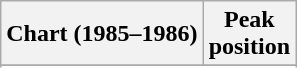<table class="wikitable sortable plainrowheaders" style="text-align:center">
<tr>
<th scope="col">Chart (1985–1986)</th>
<th scope="col">Peak<br>position</th>
</tr>
<tr>
</tr>
<tr>
</tr>
<tr>
</tr>
</table>
